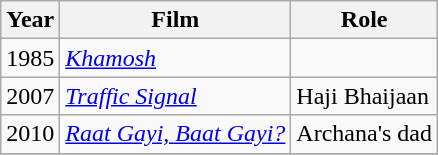<table class="wikitable sortable">
<tr>
<th>Year</th>
<th>Film</th>
<th>Role</th>
</tr>
<tr>
<td>1985</td>
<td><em><a href='#'>Khamosh</a></em></td>
<td></td>
</tr>
<tr>
<td>2007</td>
<td><em><a href='#'>Traffic Signal</a></em></td>
<td>Haji Bhaijaan</td>
</tr>
<tr>
<td>2010</td>
<td><em><a href='#'>Raat Gayi, Baat Gayi?</a></em></td>
<td>Archana's dad</td>
</tr>
<tr>
</tr>
</table>
